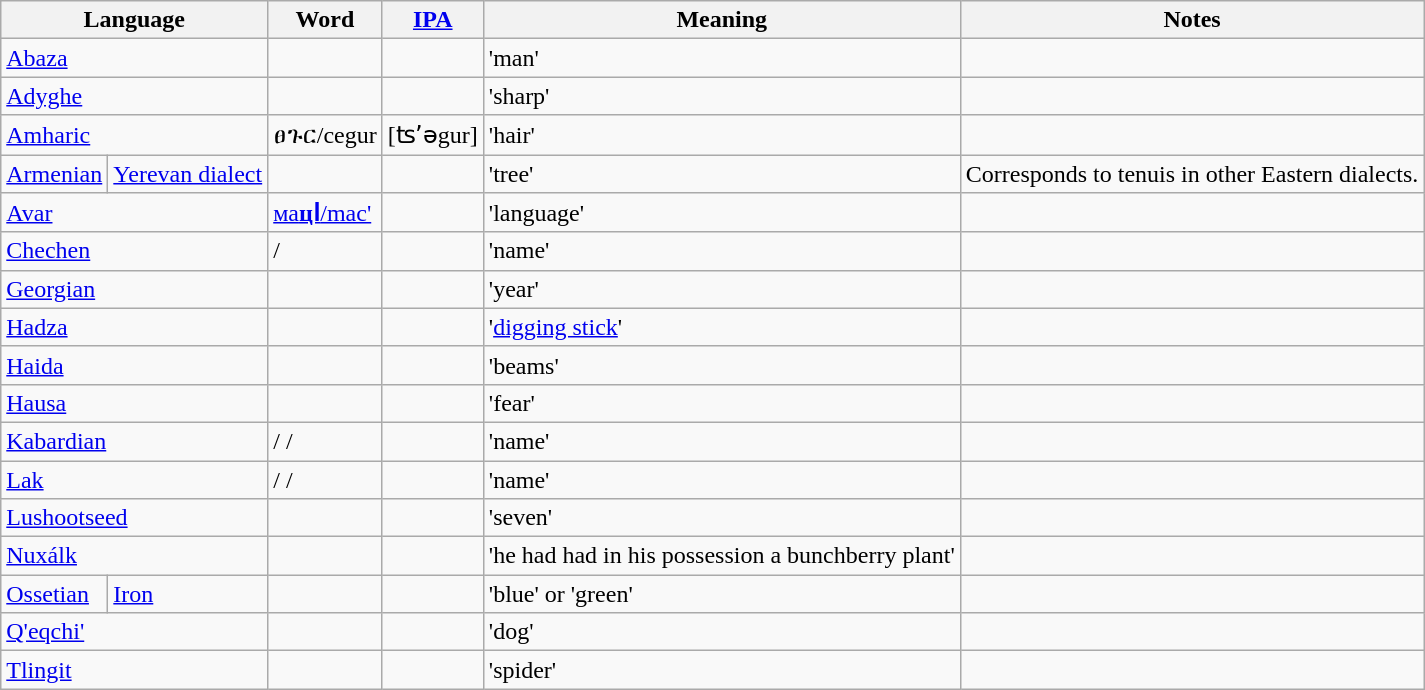<table class="wikitable">
<tr>
<th colspan=2>Language</th>
<th>Word</th>
<th><a href='#'>IPA</a></th>
<th>Meaning</th>
<th>Notes</th>
</tr>
<tr>
<td colspan=2><a href='#'>Abaza</a></td>
<td></td>
<td></td>
<td>'man'</td>
<td></td>
</tr>
<tr>
<td colspan=2><a href='#'>Adyghe</a></td>
<td></td>
<td></td>
<td>'sharp'</td>
<td></td>
</tr>
<tr>
<td colspan=2><a href='#'>Amharic</a></td>
<td>ፀጉር/cegur</td>
<td>[ʦʼəgur]</td>
<td>'hair'</td>
<td></td>
</tr>
<tr>
<td><a href='#'>Armenian</a></td>
<td><a href='#'>Yerevan dialect</a></td>
<td></td>
<td></td>
<td>'tree'</td>
<td>Corresponds to tenuis  in other Eastern dialects.</td>
</tr>
<tr>
<td colspan=2><a href='#'>Avar</a></td>
<td><a href='#'>ма<strong>цӀ</strong>/mac'</a></td>
<td></td>
<td>'language'</td>
<td></td>
</tr>
<tr>
<td colspan=2><a href='#'>Chechen</a></td>
<td>/ </td>
<td></td>
<td>'name'</td>
<td></td>
</tr>
<tr>
<td colspan=2><a href='#'>Georgian</a></td>
<td></td>
<td></td>
<td>'year'</td>
<td></td>
</tr>
<tr>
<td colspan=2><a href='#'>Hadza</a></td>
<td></td>
<td></td>
<td>'<a href='#'>digging stick</a>'</td>
<td></td>
</tr>
<tr>
<td colspan=2><a href='#'>Haida</a></td>
<td></td>
<td></td>
<td>'beams'</td>
<td></td>
</tr>
<tr>
<td colspan=2><a href='#'>Hausa</a></td>
<td></td>
<td></td>
<td>'fear'</td>
<td></td>
</tr>
<tr>
<td colspan=2><a href='#'>Kabardian</a></td>
<td> /  / </td>
<td></td>
<td>'name'</td>
<td></td>
</tr>
<tr>
<td colspan=2><a href='#'>Lak</a></td>
<td> /  / </td>
<td></td>
<td>'name'</td>
<td></td>
</tr>
<tr>
<td colspan=2><a href='#'>Lushootseed</a></td>
<td></td>
<td></td>
<td>'seven'</td>
<td></td>
</tr>
<tr>
<td colspan=2><a href='#'>Nuxálk</a></td>
<td></td>
<td></td>
<td>'he had had in his possession a bunchberry plant'</td>
<td></td>
</tr>
<tr>
<td><a href='#'>Ossetian</a></td>
<td><a href='#'>Iron</a></td>
<td></td>
<td></td>
<td>'blue' or 'green'</td>
<td></td>
</tr>
<tr>
<td colspan=2><a href='#'>Q'eqchi'</a></td>
<td></td>
<td></td>
<td>'dog'</td>
<td></td>
</tr>
<tr>
<td colspan=2><a href='#'>Tlingit</a></td>
<td></td>
<td></td>
<td>'spider'</td>
<td></td>
</tr>
</table>
